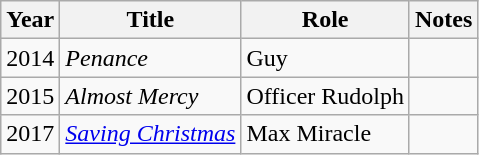<table class="wikitable sortable">
<tr>
<th>Year</th>
<th>Title</th>
<th>Role</th>
<th>Notes</th>
</tr>
<tr>
<td>2014</td>
<td><em>Penance</em></td>
<td>Guy</td>
<td></td>
</tr>
<tr>
<td>2015</td>
<td><em>Almost Mercy</em></td>
<td>Officer Rudolph</td>
<td></td>
</tr>
<tr>
<td>2017</td>
<td><em><a href='#'>Saving Christmas</a></em></td>
<td>Max Miracle</td>
<td></td>
</tr>
</table>
